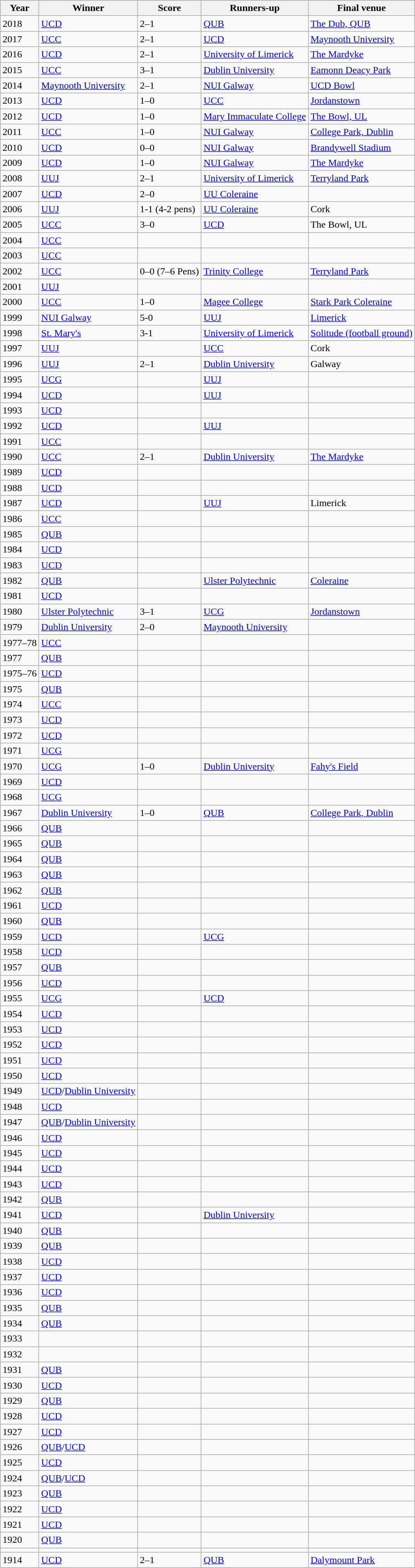<table class="wikitable collapsible">
<tr>
<th>Year</th>
<th>Winner</th>
<th>Score</th>
<th>Runners-up</th>
<th>Final venue</th>
</tr>
<tr>
<td>2018</td>
<td><a href='#'>UCD</a></td>
<td>2–1</td>
<td><a href='#'>QUB</a></td>
<td><a href='#'>The Dub, QUB</a></td>
</tr>
<tr>
<td>2017</td>
<td><a href='#'>UCC</a></td>
<td>2–1</td>
<td><a href='#'>UCD</a></td>
<td><a href='#'>Maynooth University</a></td>
</tr>
<tr>
<td>2016</td>
<td><a href='#'>UCD</a></td>
<td>2–1</td>
<td><a href='#'>University of Limerick</a></td>
<td><a href='#'>The Mardyke</a></td>
</tr>
<tr>
<td>2015</td>
<td><a href='#'>UCC</a></td>
<td>3–1</td>
<td><a href='#'>Dublin University</a></td>
<td><a href='#'>Eamonn Deacy Park</a></td>
</tr>
<tr>
<td>2014</td>
<td><a href='#'>Maynooth University</a></td>
<td>2–1</td>
<td><a href='#'>NUI Galway</a></td>
<td><a href='#'>UCD Bowl</a></td>
</tr>
<tr>
<td>2013</td>
<td><a href='#'>UCD</a></td>
<td>1–0</td>
<td><a href='#'>UCC</a></td>
<td><a href='#'>Jordanstown</a></td>
</tr>
<tr>
<td>2012</td>
<td><a href='#'>UCD</a></td>
<td>1–0</td>
<td><a href='#'>Mary Immaculate College</a></td>
<td><a href='#'>The Bowl, UL</a></td>
</tr>
<tr>
<td>2011</td>
<td><a href='#'>UCC</a></td>
<td>1–0 <em></em></td>
<td><a href='#'>NUI Galway</a></td>
<td><a href='#'>College Park, Dublin</a></td>
</tr>
<tr>
<td>2010</td>
<td><a href='#'>UCD</a></td>
<td>0–0 <em></em></td>
<td><a href='#'>NUI Galway</a></td>
<td><a href='#'>Brandywell Stadium</a></td>
</tr>
<tr>
<td>2009</td>
<td><a href='#'>UCD</a></td>
<td>1–0</td>
<td><a href='#'>NUI Galway</a></td>
<td><a href='#'>The Mardyke</a></td>
</tr>
<tr>
<td>2008</td>
<td><a href='#'>UUJ</a></td>
<td>2–1</td>
<td><a href='#'>University of Limerick</a></td>
<td><a href='#'>Terryland Park</a></td>
</tr>
<tr>
<td>2007</td>
<td><a href='#'>UCD</a></td>
<td>2–0</td>
<td><a href='#'>UU Coleraine</a></td>
<td></td>
</tr>
<tr>
<td>2006</td>
<td><a href='#'>UUJ</a></td>
<td>1-1 (4-2 pens)</td>
<td><a href='#'>UU Coleraine</a></td>
<td>Cork</td>
</tr>
<tr>
<td>2005</td>
<td><a href='#'>UCC</a></td>
<td>3–0</td>
<td><a href='#'>UCD</a></td>
<td>The Bowl, UL</td>
</tr>
<tr>
<td>2004</td>
<td><a href='#'>UCC</a></td>
<td></td>
<td></td>
<td></td>
</tr>
<tr>
<td>2003</td>
<td><a href='#'>UCC</a></td>
<td></td>
<td></td>
<td></td>
</tr>
<tr>
<td>2002</td>
<td><a href='#'>UCC</a></td>
<td>0–0 (7–6 Pens)</td>
<td><a href='#'>Trinity College</a></td>
<td><a href='#'>Terryland Park</a></td>
</tr>
<tr>
<td>2001</td>
<td><a href='#'>UUJ</a></td>
<td></td>
<td></td>
<td></td>
</tr>
<tr>
<td>2000</td>
<td><a href='#'>UCC</a></td>
<td>1–0</td>
<td><a href='#'>Magee College</a></td>
<td><a href='#'>Stark Park Coleraine</a></td>
</tr>
<tr>
<td>1999</td>
<td><a href='#'>NUI Galway</a></td>
<td>5-0</td>
<td><a href='#'>UUJ</a></td>
<td><a href='#'>Limerick</a></td>
</tr>
<tr>
<td>1998</td>
<td><a href='#'>St. Mary's</a></td>
<td>3-1</td>
<td><a href='#'>University of Limerick</a></td>
<td><a href='#'>Solitude (football ground)</a></td>
</tr>
<tr>
<td>1997</td>
<td><a href='#'>UUJ</a></td>
<td><em></em></td>
<td><a href='#'>UCC</a></td>
<td>Cork</td>
</tr>
<tr>
<td>1996</td>
<td><a href='#'>UUJ</a></td>
<td>2–1</td>
<td><a href='#'>Dublin University</a></td>
<td>Galway</td>
</tr>
<tr>
<td>1995</td>
<td><a href='#'>UCG</a></td>
<td></td>
<td><a href='#'>UUJ</a></td>
<td></td>
</tr>
<tr>
<td>1994</td>
<td><a href='#'>UCD</a></td>
<td></td>
<td><a href='#'>UUJ</a></td>
<td></td>
</tr>
<tr>
<td>1993</td>
<td><a href='#'>UCD</a></td>
<td></td>
<td></td>
<td></td>
</tr>
<tr>
<td>1992</td>
<td><a href='#'>UCD</a></td>
<td><em></em></td>
<td><a href='#'>UUJ</a></td>
<td></td>
</tr>
<tr>
<td>1991</td>
<td><a href='#'>UCC</a></td>
<td></td>
<td></td>
<td></td>
</tr>
<tr>
<td>1990</td>
<td><a href='#'>UCC</a></td>
<td>2–1 <em></em></td>
<td><a href='#'>Dublin University</a></td>
<td><a href='#'>The Mardyke</a></td>
</tr>
<tr>
<td>1989</td>
<td><a href='#'>UCD</a></td>
<td></td>
<td></td>
<td></td>
</tr>
<tr>
<td>1988</td>
<td><a href='#'>UCD</a></td>
<td></td>
<td></td>
<td></td>
</tr>
<tr>
<td>1987</td>
<td><a href='#'>UCD</a></td>
<td></td>
<td><a href='#'>UUJ</a></td>
<td>Limerick</td>
</tr>
<tr>
<td>1986</td>
<td><a href='#'>UCC</a></td>
<td></td>
<td></td>
<td></td>
</tr>
<tr>
<td>1985</td>
<td><a href='#'>QUB</a></td>
<td></td>
<td></td>
<td></td>
</tr>
<tr>
<td>1984</td>
<td><a href='#'>UCD</a></td>
<td></td>
<td></td>
<td></td>
</tr>
<tr>
<td>1983</td>
<td><a href='#'>UCD</a></td>
<td></td>
<td></td>
<td></td>
</tr>
<tr>
<td>1982</td>
<td><a href='#'>QUB</a></td>
<td></td>
<td><a href='#'>Ulster Polytechnic</a></td>
<td><a href='#'>Coleraine</a></td>
</tr>
<tr>
<td>1981</td>
<td><a href='#'>UCD</a></td>
<td></td>
<td></td>
<td></td>
</tr>
<tr>
<td>1980</td>
<td><a href='#'>Ulster Polytechnic</a></td>
<td>3–1</td>
<td><a href='#'>UCG</a></td>
<td><a href='#'>Jordanstown</a></td>
</tr>
<tr>
<td>1979</td>
<td><a href='#'>Dublin University</a></td>
<td>2–0</td>
<td><a href='#'>Maynooth University</a></td>
<td></td>
</tr>
<tr>
<td>1977–78</td>
<td><a href='#'>UCC</a><em></em></td>
<td></td>
<td></td>
<td></td>
</tr>
<tr>
<td>1977</td>
<td><a href='#'>QUB</a></td>
<td></td>
<td></td>
<td></td>
</tr>
<tr>
<td>1975–76</td>
<td><a href='#'>UCD</a><em></em></td>
<td></td>
<td></td>
<td></td>
</tr>
<tr>
<td>1975</td>
<td><a href='#'>QUB</a></td>
<td></td>
<td></td>
<td></td>
</tr>
<tr>
<td>1974</td>
<td><a href='#'>UCC</a></td>
<td></td>
<td></td>
<td></td>
</tr>
<tr>
<td>1973</td>
<td><a href='#'>UCD</a></td>
<td></td>
<td></td>
<td></td>
</tr>
<tr>
<td>1972</td>
<td><a href='#'>UCD</a></td>
<td></td>
<td></td>
<td></td>
</tr>
<tr>
<td>1971</td>
<td><a href='#'>UCG</a></td>
<td></td>
<td></td>
<td></td>
</tr>
<tr>
<td>1970</td>
<td><a href='#'>UCG</a></td>
<td>1–0</td>
<td><a href='#'>Dublin University</a></td>
<td><a href='#'>Fahy's Field</a></td>
</tr>
<tr>
<td>1969</td>
<td><a href='#'>UCD</a></td>
<td></td>
<td></td>
<td></td>
</tr>
<tr>
<td>1968</td>
<td><a href='#'>UCG</a></td>
<td></td>
<td></td>
<td></td>
</tr>
<tr>
<td>1967</td>
<td><a href='#'>Dublin University</a></td>
<td>1–0</td>
<td><a href='#'>QUB</a></td>
<td><a href='#'>College Park, Dublin</a></td>
</tr>
<tr>
<td>1966</td>
<td><a href='#'>QUB</a></td>
<td></td>
<td></td>
<td></td>
</tr>
<tr>
<td>1965</td>
<td><a href='#'>QUB</a></td>
<td></td>
<td></td>
<td></td>
</tr>
<tr>
<td>1964</td>
<td><a href='#'>QUB</a></td>
<td></td>
<td></td>
<td></td>
</tr>
<tr>
<td>1963</td>
<td><a href='#'>QUB</a></td>
<td></td>
<td></td>
<td></td>
</tr>
<tr>
<td>1962</td>
<td><a href='#'>QUB</a></td>
<td></td>
<td></td>
<td></td>
</tr>
<tr>
<td>1961</td>
<td><a href='#'>UCD</a></td>
<td></td>
<td></td>
<td></td>
</tr>
<tr>
<td>1960</td>
<td><a href='#'>QUB</a></td>
<td></td>
<td></td>
<td></td>
</tr>
<tr>
<td>1959</td>
<td><a href='#'>UCD</a></td>
<td></td>
<td><a href='#'>UCG</a></td>
<td></td>
</tr>
<tr>
<td>1958</td>
<td><a href='#'>UCD</a></td>
<td></td>
<td></td>
<td></td>
</tr>
<tr>
<td>1957</td>
<td><a href='#'>QUB</a></td>
<td></td>
<td></td>
<td></td>
</tr>
<tr>
<td>1956</td>
<td><a href='#'>UCD</a></td>
<td></td>
<td></td>
<td></td>
</tr>
<tr>
<td>1955</td>
<td><a href='#'>UCG</a></td>
<td></td>
<td><a href='#'>UCD</a></td>
<td></td>
</tr>
<tr>
<td>1954</td>
<td><a href='#'>UCD</a></td>
<td></td>
<td></td>
<td></td>
</tr>
<tr>
<td>1953</td>
<td><a href='#'>UCD</a></td>
<td></td>
<td></td>
<td></td>
</tr>
<tr>
<td>1952</td>
<td><a href='#'>UCD</a></td>
<td></td>
<td></td>
<td></td>
</tr>
<tr>
<td>1951</td>
<td><a href='#'>UCD</a></td>
<td></td>
<td></td>
<td></td>
</tr>
<tr>
<td>1950</td>
<td><a href='#'>UCD</a></td>
<td></td>
<td></td>
<td></td>
</tr>
<tr>
<td>1949</td>
<td><a href='#'>UCD</a>/<a href='#'>Dublin University</a> <em></em></td>
<td></td>
<td></td>
<td></td>
</tr>
<tr>
<td>1948</td>
<td><a href='#'>UCD</a></td>
<td></td>
<td></td>
<td></td>
</tr>
<tr>
<td>1947</td>
<td><a href='#'>QUB</a>/<a href='#'>Dublin University</a> <em></em></td>
<td></td>
<td></td>
<td></td>
</tr>
<tr>
<td>1946</td>
<td><a href='#'>UCD</a></td>
<td></td>
<td></td>
<td></td>
</tr>
<tr>
<td>1945</td>
<td><a href='#'>UCD</a></td>
<td></td>
<td></td>
<td></td>
</tr>
<tr>
<td>1944</td>
<td><a href='#'>UCD</a></td>
<td></td>
<td></td>
<td></td>
</tr>
<tr>
<td>1943</td>
<td><a href='#'>UCD</a></td>
<td></td>
<td></td>
<td></td>
</tr>
<tr>
<td>1942</td>
<td><a href='#'>QUB</a></td>
<td></td>
<td></td>
<td></td>
</tr>
<tr>
<td>1941</td>
<td><a href='#'>UCD</a></td>
<td></td>
<td><a href='#'>Dublin University</a></td>
<td></td>
</tr>
<tr>
<td>1940</td>
<td><a href='#'>QUB</a></td>
<td></td>
<td></td>
<td></td>
</tr>
<tr>
<td>1939</td>
<td><a href='#'>QUB</a></td>
<td></td>
<td></td>
<td></td>
</tr>
<tr>
<td>1938</td>
<td><a href='#'>UCD</a></td>
<td></td>
<td></td>
<td></td>
</tr>
<tr>
<td>1937</td>
<td><a href='#'>UCD</a></td>
<td></td>
<td></td>
<td></td>
</tr>
<tr>
<td>1936</td>
<td><a href='#'>UCD</a></td>
<td></td>
<td></td>
<td></td>
</tr>
<tr>
<td>1935</td>
<td><a href='#'>QUB</a></td>
<td></td>
<td></td>
<td></td>
</tr>
<tr>
<td>1934</td>
<td><a href='#'>QUB</a></td>
<td></td>
<td></td>
<td></td>
</tr>
<tr>
<td>1933</td>
<td><em></em></td>
<td></td>
<td></td>
<td></td>
</tr>
<tr>
<td>1932</td>
<td><em></em></td>
<td></td>
<td></td>
<td></td>
</tr>
<tr>
<td>1931</td>
<td><a href='#'>QUB</a></td>
<td></td>
<td></td>
<td></td>
</tr>
<tr>
<td>1930</td>
<td><a href='#'>UCD</a></td>
<td></td>
<td></td>
<td></td>
</tr>
<tr>
<td>1929</td>
<td><a href='#'>QUB</a></td>
<td></td>
<td></td>
<td></td>
</tr>
<tr>
<td>1928</td>
<td><a href='#'>UCD</a></td>
<td></td>
<td></td>
<td></td>
</tr>
<tr>
<td>1927</td>
<td><a href='#'>UCD</a></td>
<td></td>
<td></td>
<td></td>
</tr>
<tr>
<td>1926</td>
<td><a href='#'>QUB</a>/<a href='#'>UCD</a><em></em></td>
<td></td>
<td></td>
<td></td>
</tr>
<tr>
<td>1925</td>
<td><a href='#'>UCD</a></td>
<td></td>
<td></td>
<td></td>
</tr>
<tr>
<td>1924</td>
<td><a href='#'>QUB</a>/<a href='#'>UCD</a><em></em></td>
<td></td>
<td></td>
<td></td>
</tr>
<tr>
<td>1923</td>
<td><a href='#'>QUB</a></td>
<td></td>
<td></td>
<td></td>
</tr>
<tr>
<td>1922</td>
<td><a href='#'>UCD</a></td>
<td></td>
<td></td>
<td></td>
</tr>
<tr>
<td>1921</td>
<td><a href='#'>UCD</a></td>
<td></td>
<td></td>
<td></td>
</tr>
<tr>
<td>1920</td>
<td><a href='#'>QUB</a></td>
<td></td>
<td></td>
<td></td>
</tr>
<tr>
<td></td>
<td></td>
<td></td>
<td></td>
<td></td>
</tr>
<tr>
<td>1914</td>
<td><a href='#'>UCD</a></td>
<td>2–1</td>
<td><a href='#'>QUB</a></td>
<td><a href='#'>Dalymount Park</a></td>
</tr>
</table>
